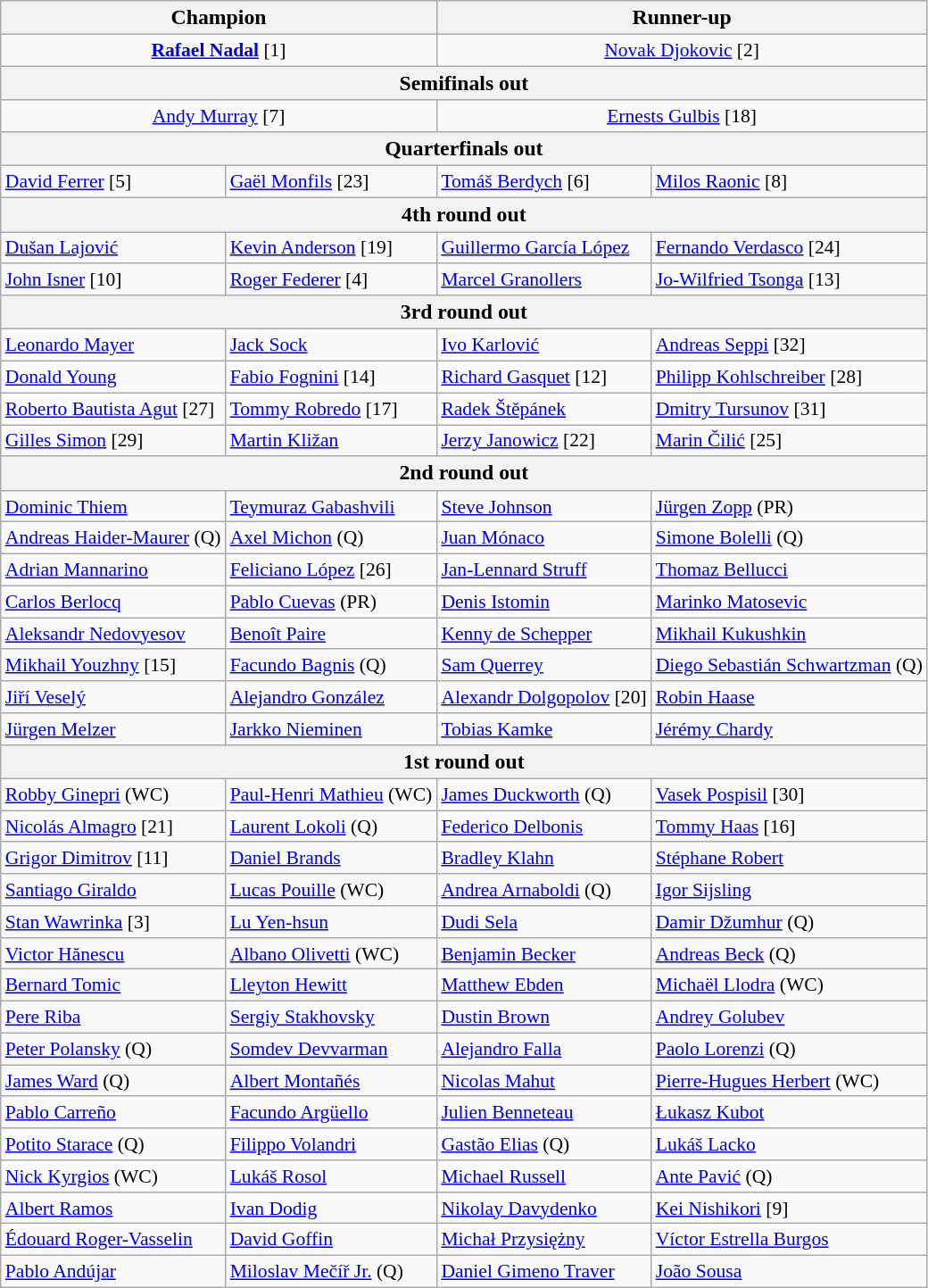<table class="wikitable collapsible collapsed" style="font-size:90%">
<tr style="font-size:110%">
<th colspan="2"><strong>Champion</strong></th>
<th colspan="2">Runner-up</th>
</tr>
<tr style="text-align:center;">
<td colspan="2"> <strong><a href='#'>Rafael Nadal</a></strong> [1]</td>
<td colspan="2"> <a href='#'>Novak Djokovic</a> [2]</td>
</tr>
<tr style="font-size:110%">
<th colspan="4">Semifinals out</th>
</tr>
<tr style="text-align:center;">
<td colspan="2"> <a href='#'>Andy Murray</a> [7]</td>
<td colspan="2"> <a href='#'>Ernests Gulbis</a> [18]</td>
</tr>
<tr style="font-size:110%">
<th colspan="4">Quarterfinals out</th>
</tr>
<tr>
<td> <a href='#'>David Ferrer</a> [5]</td>
<td> <a href='#'>Gaël Monfils</a> [23]</td>
<td> <a href='#'>Tomáš Berdych</a> [6]</td>
<td> <a href='#'>Milos Raonic</a> [8]</td>
</tr>
<tr style="font-size:110%">
<th colspan="4">4th round out</th>
</tr>
<tr>
<td> <a href='#'>Dušan Lajović</a></td>
<td> <a href='#'>Kevin Anderson</a> [19]</td>
<td> <a href='#'>Guillermo García López</a></td>
<td> <a href='#'>Fernando Verdasco</a> [24]</td>
</tr>
<tr>
<td> <a href='#'>John Isner</a> [10]</td>
<td> <a href='#'>Roger Federer</a> [4]</td>
<td> <a href='#'>Marcel Granollers</a></td>
<td> <a href='#'>Jo-Wilfried Tsonga</a> [13]</td>
</tr>
<tr style="font-size:110%">
<th colspan="4">3rd round out</th>
</tr>
<tr>
<td> <a href='#'>Leonardo Mayer</a></td>
<td> <a href='#'>Jack Sock</a></td>
<td> <a href='#'>Ivo Karlović</a></td>
<td> <a href='#'>Andreas Seppi</a> [32]</td>
</tr>
<tr>
<td> <a href='#'>Donald Young</a></td>
<td> <a href='#'>Fabio Fognini</a> [14]</td>
<td> <a href='#'>Richard Gasquet</a> [12]</td>
<td> <a href='#'>Philipp Kohlschreiber</a> [28]</td>
</tr>
<tr>
<td> <a href='#'>Roberto Bautista Agut</a> [27]</td>
<td> <a href='#'>Tommy Robredo</a> [17]</td>
<td> <a href='#'>Radek Štěpánek</a></td>
<td> <a href='#'>Dmitry Tursunov</a> [31]</td>
</tr>
<tr>
<td> <a href='#'>Gilles Simon</a> [29]</td>
<td> <a href='#'>Martin Kližan</a></td>
<td> <a href='#'>Jerzy Janowicz</a> [22]</td>
<td> <a href='#'>Marin Čilić</a> [25]</td>
</tr>
<tr style="font-size:110%">
<th colspan="4">2nd round out</th>
</tr>
<tr>
<td> <a href='#'>Dominic Thiem</a></td>
<td> <a href='#'>Teymuraz Gabashvili</a></td>
<td> <a href='#'>Steve Johnson</a></td>
<td> <a href='#'>Jürgen Zopp</a> (PR)</td>
</tr>
<tr>
<td> <a href='#'>Andreas Haider-Maurer</a> (Q)</td>
<td> <a href='#'>Axel Michon</a> (Q)</td>
<td> <a href='#'>Juan Mónaco</a></td>
<td> <a href='#'>Simone Bolelli</a> (Q)</td>
</tr>
<tr>
<td> <a href='#'>Adrian Mannarino</a></td>
<td> <a href='#'>Feliciano López</a> [26]</td>
<td> <a href='#'>Jan-Lennard Struff</a></td>
<td> <a href='#'>Thomaz Bellucci</a></td>
</tr>
<tr>
<td> <a href='#'>Carlos Berlocq</a></td>
<td> <a href='#'>Pablo Cuevas</a> (PR)</td>
<td> <a href='#'>Denis Istomin</a></td>
<td> <a href='#'>Marinko Matosevic</a></td>
</tr>
<tr>
<td> <a href='#'>Aleksandr Nedovyesov</a></td>
<td> <a href='#'>Benoît Paire</a></td>
<td> <a href='#'>Kenny de Schepper</a></td>
<td> <a href='#'>Mikhail Kukushkin</a></td>
</tr>
<tr>
<td> <a href='#'>Mikhail Youzhny</a> [15]</td>
<td> <a href='#'>Facundo Bagnis</a> (Q)</td>
<td> <a href='#'>Sam Querrey</a></td>
<td> <a href='#'>Diego Sebastián Schwartzman</a> (Q)</td>
</tr>
<tr>
<td> <a href='#'>Jiří Veselý</a></td>
<td> <a href='#'>Alejandro González</a></td>
<td> <a href='#'>Alexandr Dolgopolov</a> [20]</td>
<td> <a href='#'>Robin Haase</a></td>
</tr>
<tr>
<td> <a href='#'>Jürgen Melzer</a></td>
<td> <a href='#'>Jarkko Nieminen</a></td>
<td> <a href='#'>Tobias Kamke</a></td>
<td> <a href='#'>Jérémy Chardy</a></td>
</tr>
<tr style="font-size:110%">
<th colspan="4">1st round out</th>
</tr>
<tr>
<td> <a href='#'>Robby Ginepri</a> (WC)</td>
<td> <a href='#'>Paul-Henri Mathieu</a> (WC)</td>
<td> <a href='#'>James Duckworth</a> (Q)</td>
<td> <a href='#'>Vasek Pospisil</a> [30]</td>
</tr>
<tr>
<td> <a href='#'>Nicolás Almagro</a> [21]</td>
<td> <a href='#'>Laurent Lokoli</a> (Q)</td>
<td> <a href='#'>Federico Delbonis</a></td>
<td> <a href='#'>Tommy Haas</a> [16]</td>
</tr>
<tr>
<td> <a href='#'>Grigor Dimitrov</a> [11]</td>
<td> <a href='#'>Daniel Brands</a></td>
<td> <a href='#'>Bradley Klahn</a></td>
<td> <a href='#'>Stéphane Robert</a></td>
</tr>
<tr>
<td> <a href='#'>Santiago Giraldo</a></td>
<td> <a href='#'>Lucas Pouille</a> (WC)</td>
<td> <a href='#'>Andrea Arnaboldi</a> (Q)</td>
<td> <a href='#'>Igor Sijsling</a></td>
</tr>
<tr>
<td> <a href='#'>Stan Wawrinka</a> [3]</td>
<td> <a href='#'>Lu Yen-hsun</a></td>
<td> <a href='#'>Dudi Sela</a></td>
<td> <a href='#'>Damir Džumhur</a> (Q)</td>
</tr>
<tr>
<td> <a href='#'>Victor Hănescu</a></td>
<td> <a href='#'>Albano Olivetti</a> (WC)</td>
<td> <a href='#'>Benjamin Becker</a></td>
<td> <a href='#'>Andreas Beck</a> (Q)</td>
</tr>
<tr>
<td> <a href='#'>Bernard Tomic</a></td>
<td> <a href='#'>Lleyton Hewitt</a></td>
<td> <a href='#'>Matthew Ebden</a></td>
<td> <a href='#'>Michaël Llodra</a> (WC)</td>
</tr>
<tr>
<td> <a href='#'>Pere Riba</a></td>
<td> <a href='#'>Sergiy Stakhovsky</a></td>
<td> <a href='#'>Dustin Brown</a></td>
<td> <a href='#'>Andrey Golubev</a></td>
</tr>
<tr>
<td> <a href='#'>Peter Polansky</a> (Q)</td>
<td> <a href='#'>Somdev Devvarman</a></td>
<td> <a href='#'>Alejandro Falla</a></td>
<td> <a href='#'>Paolo Lorenzi</a> (Q)</td>
</tr>
<tr>
<td> <a href='#'>James Ward</a> (Q)</td>
<td> <a href='#'>Albert Montañés</a></td>
<td> <a href='#'>Nicolas Mahut</a></td>
<td> <a href='#'>Pierre-Hugues Herbert</a> (WC)</td>
</tr>
<tr>
<td> <a href='#'>Pablo Carreño</a></td>
<td> <a href='#'>Facundo Argüello</a></td>
<td> <a href='#'>Julien Benneteau</a></td>
<td> <a href='#'>Łukasz Kubot</a></td>
</tr>
<tr>
<td> <a href='#'>Potito Starace</a> (Q)</td>
<td> <a href='#'>Filippo Volandri</a></td>
<td> <a href='#'>Gastão Elias</a> (Q)</td>
<td> <a href='#'>Lukáš Lacko</a></td>
</tr>
<tr>
<td> <a href='#'>Nick Kyrgios</a> (WC)</td>
<td> <a href='#'>Lukáš Rosol</a></td>
<td> <a href='#'>Michael Russell</a></td>
<td> <a href='#'>Ante Pavić</a> (Q)</td>
</tr>
<tr>
<td> <a href='#'>Albert Ramos</a></td>
<td> <a href='#'>Ivan Dodig</a></td>
<td> <a href='#'>Nikolay Davydenko</a></td>
<td> <a href='#'>Kei Nishikori</a> [9]</td>
</tr>
<tr>
<td> <a href='#'>Édouard Roger-Vasselin</a></td>
<td> <a href='#'>David Goffin</a></td>
<td> <a href='#'>Michał Przysiężny</a></td>
<td> <a href='#'>Víctor Estrella Burgos</a></td>
</tr>
<tr>
<td> <a href='#'>Pablo Andújar</a></td>
<td> <a href='#'>Miloslav Mečíř Jr.</a> (Q)</td>
<td> <a href='#'>Daniel Gimeno Traver</a></td>
<td> <a href='#'>João Sousa</a></td>
</tr>
</table>
